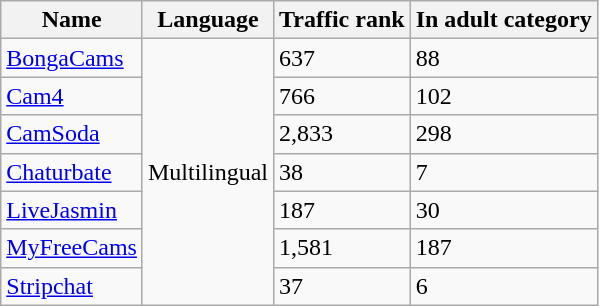<table class="wikitable sortable mw-collapsible">
<tr>
<th>Name</th>
<th>Language</th>
<th data-sort-type=number>Traffic rank</th>
<th data-sort-type=number>In adult category</th>
</tr>
<tr>
<td><a href='#'>BongaCams</a></td>
<td rowspan="7">Multilingual</td>
<td>637</td>
<td>88</td>
</tr>
<tr>
<td><a href='#'>Cam4</a></td>
<td>766</td>
<td>102</td>
</tr>
<tr>
<td><a href='#'>CamSoda</a></td>
<td>2,833</td>
<td>298</td>
</tr>
<tr>
<td><a href='#'>Chaturbate</a></td>
<td>38</td>
<td>7</td>
</tr>
<tr>
<td><a href='#'>LiveJasmin</a></td>
<td>187</td>
<td>30</td>
</tr>
<tr>
<td><a href='#'>MyFreeCams</a></td>
<td>1,581</td>
<td>187</td>
</tr>
<tr>
<td><a href='#'>Stripchat</a></td>
<td>37</td>
<td>6</td>
</tr>
</table>
